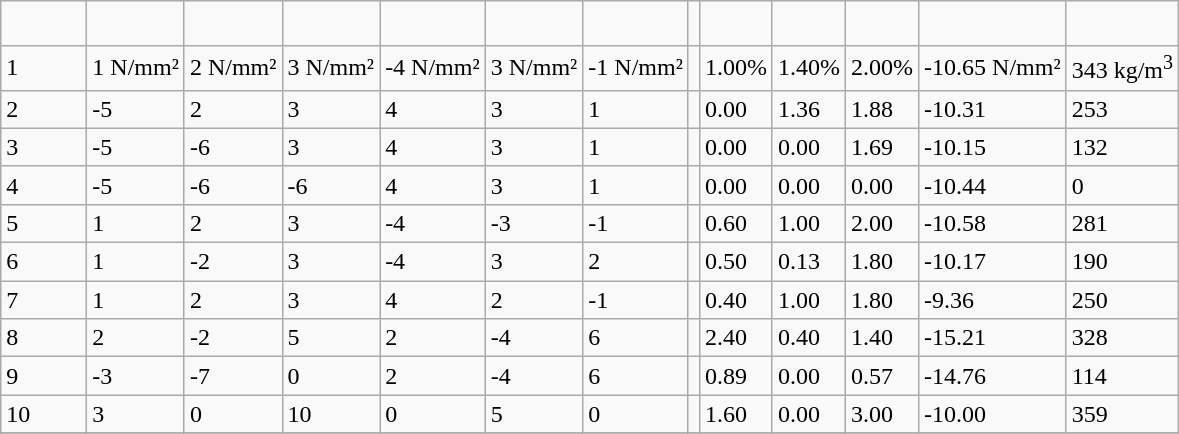<table class="wikitable">
<tr style="height: 30px;">
<td width="50pt"></td>
<td></td>
<td></td>
<td></td>
<td></td>
<td></td>
<td></td>
<td></td>
<td></td>
<td></td>
<td></td>
<td></td>
<td></td>
</tr>
<tr>
<td>1</td>
<td>1 N/mm²</td>
<td>2 N/mm²</td>
<td>3 N/mm²</td>
<td>-4 N/mm²</td>
<td>3 N/mm²</td>
<td>-1 N/mm²</td>
<td></td>
<td>1.00%</td>
<td>1.40%</td>
<td>2.00%</td>
<td>-10.65 N/mm²</td>
<td>343 kg/m<sup>3</sup></td>
</tr>
<tr>
<td>2</td>
<td>-5</td>
<td>2</td>
<td>3</td>
<td>4</td>
<td>3</td>
<td>1</td>
<td></td>
<td>0.00</td>
<td>1.36</td>
<td>1.88</td>
<td>-10.31</td>
<td>253</td>
</tr>
<tr>
<td>3</td>
<td>-5</td>
<td>-6</td>
<td>3</td>
<td>4</td>
<td>3</td>
<td>1</td>
<td></td>
<td>0.00</td>
<td>0.00</td>
<td>1.69</td>
<td>-10.15</td>
<td>132</td>
</tr>
<tr>
<td>4</td>
<td>-5</td>
<td>-6</td>
<td>-6</td>
<td>4</td>
<td>3</td>
<td>1</td>
<td></td>
<td>0.00</td>
<td>0.00</td>
<td>0.00</td>
<td>-10.44</td>
<td>0</td>
</tr>
<tr>
<td>5</td>
<td>1</td>
<td>2</td>
<td>3</td>
<td>-4</td>
<td>-3</td>
<td>-1</td>
<td></td>
<td>0.60</td>
<td>1.00</td>
<td>2.00</td>
<td>-10.58</td>
<td>281</td>
</tr>
<tr>
<td>6</td>
<td>1</td>
<td>-2</td>
<td>3</td>
<td>-4</td>
<td>3</td>
<td>2</td>
<td></td>
<td>0.50</td>
<td>0.13</td>
<td>1.80</td>
<td>-10.17</td>
<td>190</td>
</tr>
<tr>
<td>7</td>
<td>1</td>
<td>2</td>
<td>3</td>
<td>4</td>
<td>2</td>
<td>-1</td>
<td></td>
<td>0.40</td>
<td>1.00</td>
<td>1.80</td>
<td>-9.36</td>
<td>250</td>
</tr>
<tr>
<td>8</td>
<td>2</td>
<td>-2</td>
<td>5</td>
<td>2</td>
<td>-4</td>
<td>6</td>
<td></td>
<td>2.40</td>
<td>0.40</td>
<td>1.40</td>
<td>-15.21</td>
<td>328</td>
</tr>
<tr>
<td>9</td>
<td>-3</td>
<td>-7</td>
<td>0</td>
<td>2</td>
<td>-4</td>
<td>6</td>
<td></td>
<td>0.89</td>
<td>0.00</td>
<td>0.57</td>
<td>-14.76</td>
<td>114</td>
</tr>
<tr>
<td>10</td>
<td>3</td>
<td>0</td>
<td>10</td>
<td>0</td>
<td>5</td>
<td>0</td>
<td></td>
<td>1.60</td>
<td>0.00</td>
<td>3.00</td>
<td>-10.00</td>
<td>359</td>
</tr>
<tr>
</tr>
</table>
